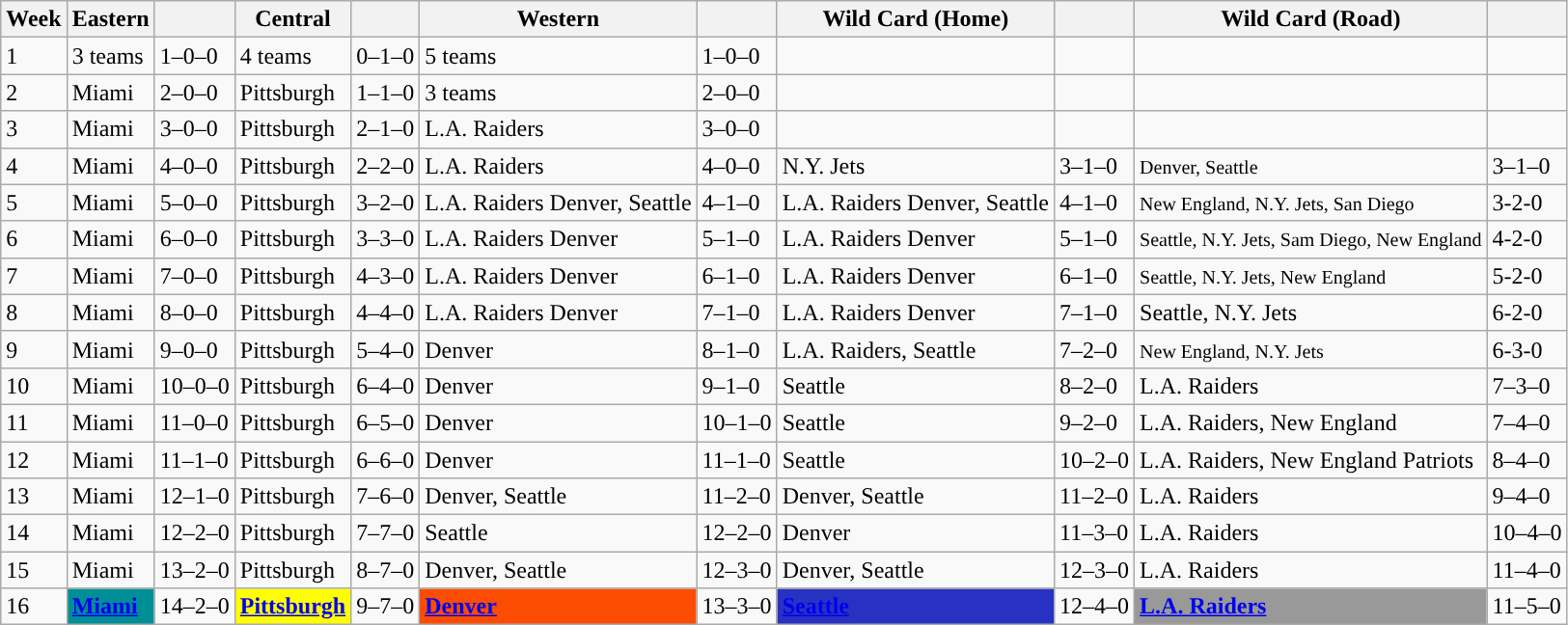<table class="wikitable">
<tr>
<th>Week</th>
<th>Eastern</th>
<th></th>
<th>Central</th>
<th></th>
<th>Western</th>
<th></th>
<th>Wild Card (Home)</th>
<th></th>
<th>Wild Card (Road)</th>
<th></th>
</tr>
<tr>
<td>1</td>
<td>3 teams</td>
<td>1–0–0</td>
<td>4 teams</td>
<td>0–1–0</td>
<td>5 teams</td>
<td>1–0–0</td>
<td></td>
<td></td>
<td></td>
<td></td>
</tr>
<tr>
<td>2</td>
<td>Miami</td>
<td>2–0–0</td>
<td>Pittsburgh</td>
<td>1–1–0</td>
<td>3 teams</td>
<td>2–0–0</td>
<td></td>
<td></td>
<td></td>
<td></td>
</tr>
<tr>
<td>3</td>
<td>Miami</td>
<td>3–0–0</td>
<td>Pittsburgh</td>
<td>2–1–0</td>
<td>L.A. Raiders</td>
<td>3–0–0</td>
<td></td>
<td></td>
<td></td>
<td></td>
</tr>
<tr>
<td>4</td>
<td>Miami</td>
<td>4–0–0</td>
<td>Pittsburgh</td>
<td>2–2–0</td>
<td>L.A. Raiders</td>
<td>4–0–0</td>
<td>N.Y. Jets</td>
<td>3–1–0</td>
<td><small>Denver, Seattle</small></td>
<td>3–1–0</td>
</tr>
<tr>
<td>5</td>
<td>Miami</td>
<td>5–0–0</td>
<td>Pittsburgh</td>
<td>3–2–0</td>
<td>L.A. Raiders Denver, Seattle</td>
<td>4–1–0</td>
<td>L.A. Raiders Denver, Seattle</td>
<td>4–1–0</td>
<td><small>New England, N.Y. Jets, San Diego</small></td>
<td>3-2-0</td>
</tr>
<tr>
<td>6</td>
<td>Miami</td>
<td>6–0–0</td>
<td>Pittsburgh</td>
<td>3–3–0</td>
<td>L.A. Raiders Denver</td>
<td>5–1–0</td>
<td>L.A. Raiders Denver</td>
<td>5–1–0</td>
<td><small>Seattle, N.Y. Jets, Sam Diego, New England</small></td>
<td>4-2-0</td>
</tr>
<tr>
<td>7</td>
<td>Miami</td>
<td>7–0–0</td>
<td>Pittsburgh</td>
<td>4–3–0</td>
<td>L.A. Raiders Denver</td>
<td>6–1–0</td>
<td>L.A. Raiders Denver</td>
<td>6–1–0</td>
<td><small>Seattle, N.Y. Jets, New England</small></td>
<td>5-2-0</td>
</tr>
<tr>
<td>8</td>
<td>Miami</td>
<td>8–0–0</td>
<td>Pittsburgh</td>
<td>4–4–0</td>
<td>L.A. Raiders Denver</td>
<td>7–1–0</td>
<td>L.A. Raiders Denver</td>
<td>7–1–0</td>
<td>Seattle, N.Y. Jets</td>
<td>6-2-0</td>
</tr>
<tr>
<td>9</td>
<td>Miami</td>
<td>9–0–0</td>
<td>Pittsburgh</td>
<td>5–4–0</td>
<td>Denver</td>
<td>8–1–0</td>
<td>L.A. Raiders, Seattle</td>
<td>7–2–0</td>
<td><small>New England, N.Y. Jets</small></td>
<td>6-3-0</td>
</tr>
<tr>
<td>10</td>
<td>Miami</td>
<td>10–0–0</td>
<td>Pittsburgh</td>
<td>6–4–0</td>
<td>Denver</td>
<td>9–1–0</td>
<td>Seattle</td>
<td>8–2–0</td>
<td>L.A. Raiders</td>
<td>7–3–0</td>
</tr>
<tr>
<td>11</td>
<td>Miami</td>
<td>11–0–0</td>
<td>Pittsburgh</td>
<td>6–5–0</td>
<td>Denver</td>
<td>10–1–0</td>
<td>Seattle</td>
<td>9–2–0</td>
<td>L.A. Raiders, New England</td>
<td>7–4–0</td>
</tr>
<tr>
<td>12</td>
<td>Miami</td>
<td>11–1–0</td>
<td>Pittsburgh</td>
<td>6–6–0</td>
<td>Denver</td>
<td>11–1–0</td>
<td>Seattle</td>
<td>10–2–0</td>
<td>L.A. Raiders, New England Patriots</td>
<td>8–4–0</td>
</tr>
<tr>
<td>13</td>
<td>Miami</td>
<td>12–1–0</td>
<td>Pittsburgh</td>
<td>7–6–0</td>
<td>Denver, Seattle</td>
<td>11–2–0</td>
<td>Denver, Seattle</td>
<td>11–2–0</td>
<td>L.A. Raiders</td>
<td>9–4–0</td>
</tr>
<tr>
<td>14</td>
<td>Miami</td>
<td>12–2–0</td>
<td>Pittsburgh</td>
<td>7–7–0</td>
<td>Seattle</td>
<td>12–2–0</td>
<td>Denver</td>
<td>11–3–0</td>
<td>L.A. Raiders</td>
<td>10–4–0</td>
</tr>
<tr>
<td>15</td>
<td>Miami</td>
<td>13–2–0</td>
<td>Pittsburgh</td>
<td>8–7–0</td>
<td>Denver, Seattle</td>
<td>12–3–0</td>
<td>Denver, Seattle</td>
<td>12–3–0</td>
<td>L.A. Raiders</td>
<td>11–4–0</td>
</tr>
<tr>
<td>16</td>
<td bgcolor="#008E97"><strong><a href='#'><span>Miami</span></a></strong></td>
<td>14–2–0</td>
<td bgcolor="#FFFF00"><strong><a href='#'><span>Pittsburgh</span></a></strong></td>
<td>9–7–0</td>
<td bgcolor="#FC4CO2"><strong><a href='#'><span>Denver</span></a></strong></td>
<td>13–3–0</td>
<td bgcolor="#2832C2"><strong><a href='#'><span>Seattle</span></a></strong></td>
<td>12–4–0</td>
<td bgcolor="#999999"><strong><a href='#'><span>L.A. Raiders</span></a></strong></td>
<td>11–5–0</td>
</tr>
</table>
